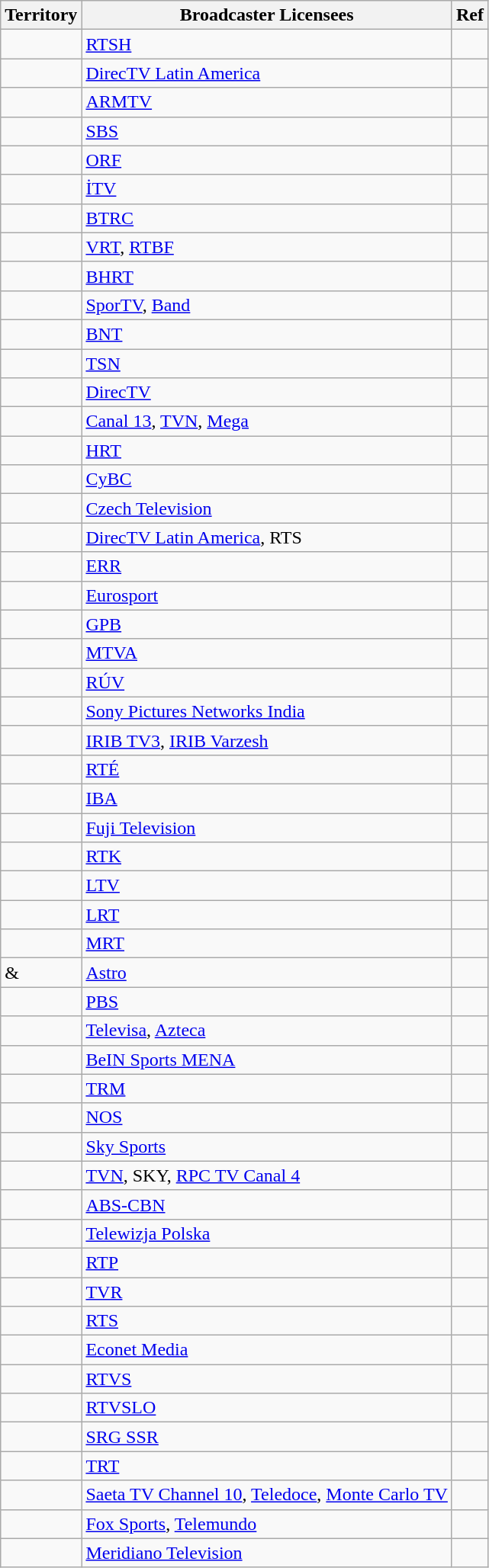<table class="wikitable">
<tr>
<th>Territory</th>
<th>Broadcaster Licensees</th>
<th>Ref</th>
</tr>
<tr>
<td></td>
<td><a href='#'>RTSH</a></td>
<td></td>
</tr>
<tr>
<td></td>
<td><a href='#'>DirecTV Latin America</a></td>
<td></td>
</tr>
<tr>
<td></td>
<td><a href='#'>ARMTV</a></td>
<td></td>
</tr>
<tr>
<td></td>
<td><a href='#'>SBS</a></td>
<td></td>
</tr>
<tr>
<td></td>
<td><a href='#'>ORF</a></td>
<td></td>
</tr>
<tr>
<td></td>
<td><a href='#'>İTV</a></td>
<td></td>
</tr>
<tr>
<td></td>
<td><a href='#'>BTRC</a></td>
<td></td>
</tr>
<tr>
<td></td>
<td><a href='#'>VRT</a>, <a href='#'>RTBF</a></td>
<td></td>
</tr>
<tr>
<td></td>
<td><a href='#'>BHRT</a></td>
<td></td>
</tr>
<tr>
<td></td>
<td><a href='#'>SporTV</a>, <a href='#'>Band</a></td>
<td></td>
</tr>
<tr>
<td></td>
<td><a href='#'>BNT</a></td>
<td></td>
</tr>
<tr>
<td></td>
<td><a href='#'>TSN</a></td>
<td></td>
</tr>
<tr>
<td></td>
<td><a href='#'>DirecTV</a></td>
<td></td>
</tr>
<tr>
<td></td>
<td><a href='#'>Canal 13</a>, <a href='#'>TVN</a>, <a href='#'>Mega</a></td>
<td></td>
</tr>
<tr>
<td></td>
<td><a href='#'>HRT</a></td>
<td></td>
</tr>
<tr>
<td></td>
<td><a href='#'>CyBC</a></td>
<td></td>
</tr>
<tr>
<td></td>
<td><a href='#'>Czech Television</a></td>
<td></td>
</tr>
<tr>
<td></td>
<td><a href='#'>DirecTV Latin America</a>, RTS</td>
<td></td>
</tr>
<tr>
<td></td>
<td><a href='#'>ERR</a></td>
<td></td>
</tr>
<tr>
<td></td>
<td><a href='#'>Eurosport</a></td>
<td></td>
</tr>
<tr>
<td></td>
<td><a href='#'>GPB</a></td>
<td></td>
</tr>
<tr>
<td></td>
<td><a href='#'>MTVA</a></td>
<td></td>
</tr>
<tr>
<td></td>
<td><a href='#'>RÚV</a></td>
<td></td>
</tr>
<tr>
<td></td>
<td><a href='#'>Sony Pictures Networks India</a></td>
<td></td>
</tr>
<tr>
<td></td>
<td><a href='#'>IRIB TV3</a>, <a href='#'>IRIB Varzesh</a></td>
<td></td>
</tr>
<tr>
<td></td>
<td><a href='#'>RTÉ</a></td>
<td></td>
</tr>
<tr>
<td></td>
<td><a href='#'>IBA</a></td>
<td></td>
</tr>
<tr>
<td></td>
<td><a href='#'>Fuji Television</a></td>
<td></td>
</tr>
<tr>
<td></td>
<td><a href='#'>RTK</a></td>
<td></td>
</tr>
<tr>
<td></td>
<td><a href='#'>LTV</a></td>
<td></td>
</tr>
<tr>
<td></td>
<td><a href='#'>LRT</a></td>
<td></td>
</tr>
<tr>
<td></td>
<td><a href='#'>MRT</a></td>
<td></td>
</tr>
<tr>
<td> & </td>
<td><a href='#'>Astro</a></td>
<td></td>
</tr>
<tr>
<td></td>
<td><a href='#'>PBS</a></td>
<td></td>
</tr>
<tr>
<td></td>
<td><a href='#'>Televisa</a>, <a href='#'>Azteca</a></td>
<td></td>
</tr>
<tr>
<td></td>
<td><a href='#'>BeIN Sports MENA</a></td>
<td></td>
</tr>
<tr>
<td></td>
<td><a href='#'>TRM</a></td>
<td></td>
</tr>
<tr>
<td></td>
<td><a href='#'>NOS</a></td>
<td></td>
</tr>
<tr>
<td></td>
<td><a href='#'>Sky Sports</a></td>
<td></td>
</tr>
<tr>
<td></td>
<td><a href='#'>TVN</a>, SKY, <a href='#'>RPC TV Canal 4</a></td>
<td></td>
</tr>
<tr>
<td></td>
<td><a href='#'>ABS-CBN</a></td>
<td></td>
</tr>
<tr>
<td></td>
<td><a href='#'>Telewizja Polska</a></td>
<td></td>
</tr>
<tr>
<td></td>
<td><a href='#'>RTP</a></td>
<td></td>
</tr>
<tr>
<td></td>
<td><a href='#'>TVR</a></td>
<td></td>
</tr>
<tr>
<td></td>
<td><a href='#'>RTS</a></td>
<td></td>
</tr>
<tr>
<td></td>
<td><a href='#'>Econet Media</a></td>
<td></td>
</tr>
<tr>
<td></td>
<td><a href='#'>RTVS</a></td>
<td></td>
</tr>
<tr>
<td></td>
<td><a href='#'>RTVSLO</a></td>
<td></td>
</tr>
<tr>
<td></td>
<td><a href='#'>SRG SSR</a></td>
<td></td>
</tr>
<tr>
<td></td>
<td><a href='#'>TRT</a></td>
<td></td>
</tr>
<tr>
<td></td>
<td><a href='#'>Saeta TV Channel 10</a>, <a href='#'>Teledoce</a>, <a href='#'>Monte Carlo TV</a></td>
<td></td>
</tr>
<tr>
<td></td>
<td><a href='#'>Fox Sports</a>, <a href='#'>Telemundo</a></td>
<td></td>
</tr>
<tr>
<td></td>
<td><a href='#'>Meridiano Television</a></td>
<td></td>
</tr>
</table>
